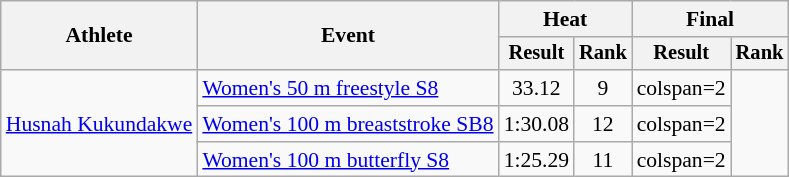<table class=wikitable style=font-size:90%;text-align:center>
<tr>
<th rowspan=2>Athlete</th>
<th rowspan=2>Event</th>
<th colspan=2>Heat</th>
<th colspan=2>Final</th>
</tr>
<tr style=font-size:95%>
<th>Result</th>
<th>Rank</th>
<th>Result</th>
<th>Rank</th>
</tr>
<tr>
<td align=left rowspan=3><a href='#'>Husnah Kukundakwe</a></td>
<td align=left><a href='#'>Women's 50 m freestyle S8</a></td>
<td>33.12</td>
<td>9</td>
<td>colspan=2 </td>
</tr>
<tr>
<td align=left><a href='#'>Women's 100 m breaststroke SB8</a></td>
<td>1:30.08</td>
<td>12</td>
<td>colspan=2 </td>
</tr>
<tr>
<td align=left><a href='#'>Women's 100 m butterfly S8</a></td>
<td>1:25.29</td>
<td>11</td>
<td>colspan=2 </td>
</tr>
</table>
